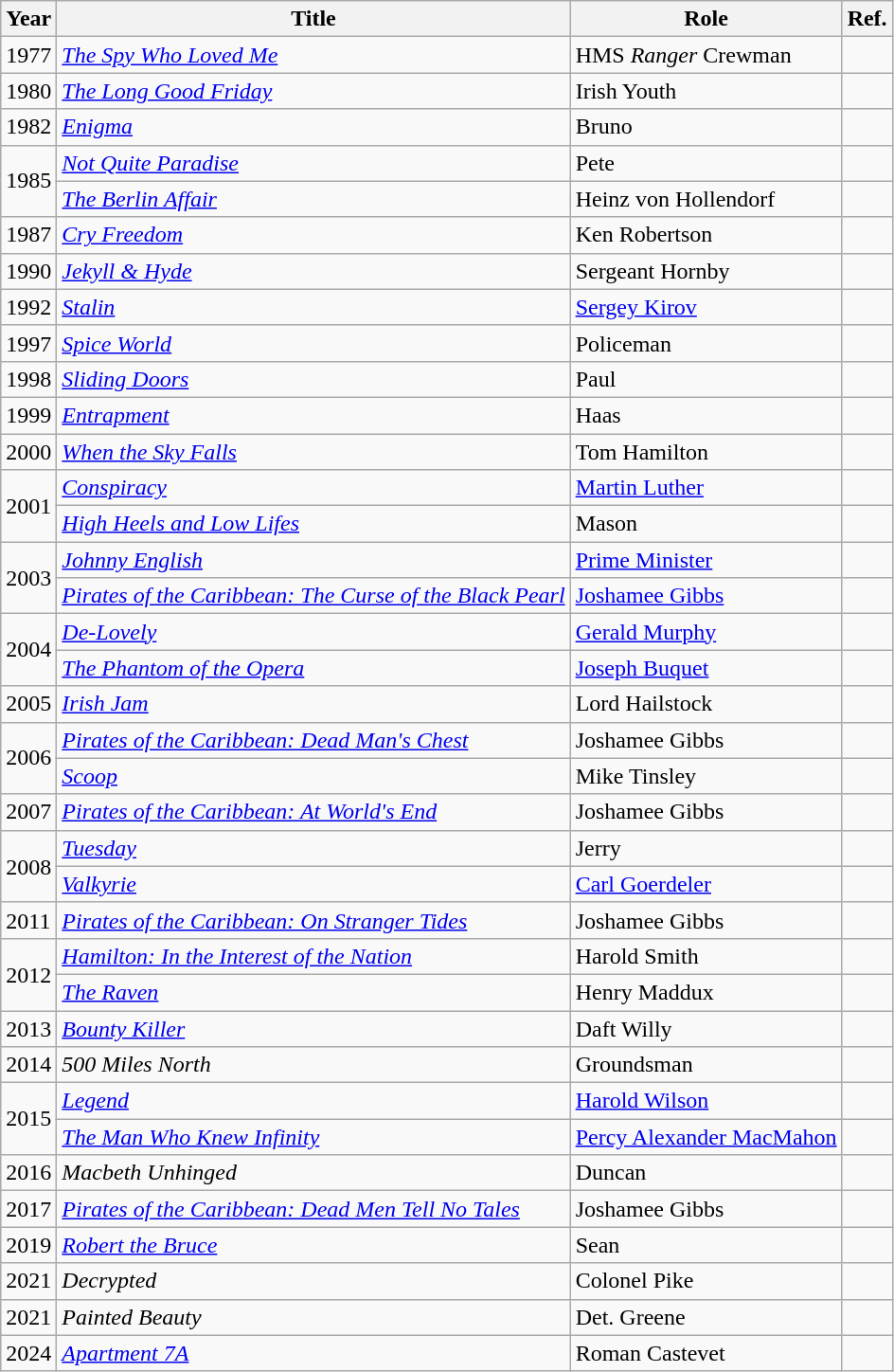<table class="wikitable">
<tr>
<th>Year</th>
<th>Title</th>
<th>Role</th>
<th>Ref.</th>
</tr>
<tr>
<td>1977</td>
<td><em><a href='#'>The Spy Who Loved Me</a></em></td>
<td>HMS <em>Ranger</em> Crewman</td>
<td></td>
</tr>
<tr>
<td>1980</td>
<td><em><a href='#'>The Long Good Friday</a></em></td>
<td>Irish Youth</td>
<td></td>
</tr>
<tr>
<td>1982</td>
<td><em><a href='#'>Enigma</a></em></td>
<td>Bruno</td>
<td></td>
</tr>
<tr>
<td rowspan="2">1985</td>
<td><em><a href='#'>Not Quite Paradise</a></em></td>
<td>Pete</td>
<td></td>
</tr>
<tr>
<td><em><a href='#'>The Berlin Affair</a></em></td>
<td>Heinz von Hollendorf</td>
<td></td>
</tr>
<tr>
<td>1987</td>
<td><em><a href='#'>Cry Freedom</a></em></td>
<td>Ken Robertson</td>
<td></td>
</tr>
<tr>
<td>1990</td>
<td><em><a href='#'>Jekyll & Hyde</a></em></td>
<td>Sergeant Hornby</td>
<td></td>
</tr>
<tr>
<td>1992</td>
<td><em><a href='#'>Stalin</a></em></td>
<td><a href='#'>Sergey Kirov</a></td>
<td></td>
</tr>
<tr>
<td>1997</td>
<td><em><a href='#'>Spice World</a></em></td>
<td>Policeman</td>
<td></td>
</tr>
<tr>
<td>1998</td>
<td><em><a href='#'>Sliding Doors</a></em></td>
<td>Paul</td>
<td></td>
</tr>
<tr>
<td>1999</td>
<td><em><a href='#'>Entrapment</a></em></td>
<td>Haas</td>
<td></td>
</tr>
<tr>
<td>2000</td>
<td><em><a href='#'>When the Sky Falls</a></em></td>
<td>Tom Hamilton</td>
<td></td>
</tr>
<tr>
<td rowspan="2">2001</td>
<td><em><a href='#'>Conspiracy</a></em></td>
<td><a href='#'>Martin Luther</a></td>
<td></td>
</tr>
<tr>
<td><em><a href='#'>High Heels and Low Lifes</a></em></td>
<td>Mason</td>
<td></td>
</tr>
<tr>
<td rowspan="2">2003</td>
<td><em><a href='#'>Johnny English</a></em></td>
<td><a href='#'>Prime Minister</a></td>
<td></td>
</tr>
<tr>
<td><em><a href='#'>Pirates of the Caribbean: The Curse of the Black Pearl</a></em></td>
<td><a href='#'>Joshamee Gibbs</a></td>
<td></td>
</tr>
<tr>
<td rowspan="2">2004</td>
<td><em><a href='#'>De-Lovely</a></em></td>
<td><a href='#'>Gerald Murphy</a></td>
<td></td>
</tr>
<tr>
<td><em><a href='#'>The Phantom of the Opera</a></em></td>
<td><a href='#'>Joseph Buquet</a></td>
<td></td>
</tr>
<tr>
<td>2005</td>
<td><em><a href='#'>Irish Jam</a></em></td>
<td>Lord Hailstock</td>
<td></td>
</tr>
<tr>
<td rowspan="2">2006</td>
<td><em><a href='#'>Pirates of the Caribbean: Dead Man's Chest</a></em></td>
<td>Joshamee Gibbs</td>
<td></td>
</tr>
<tr>
<td><em><a href='#'>Scoop</a></em></td>
<td>Mike Tinsley</td>
<td></td>
</tr>
<tr>
<td>2007</td>
<td><em><a href='#'>Pirates of the Caribbean: At World's End</a></em></td>
<td>Joshamee Gibbs</td>
<td></td>
</tr>
<tr>
<td rowspan="2">2008</td>
<td><em><a href='#'>Tuesday</a></em></td>
<td>Jerry</td>
<td></td>
</tr>
<tr>
<td><em><a href='#'>Valkyrie</a></em></td>
<td><a href='#'>Carl Goerdeler</a></td>
<td></td>
</tr>
<tr>
<td>2011</td>
<td><em><a href='#'>Pirates of the Caribbean: On Stranger Tides</a></em></td>
<td>Joshamee Gibbs</td>
<td></td>
</tr>
<tr>
<td rowspan="2">2012</td>
<td><em><a href='#'>Hamilton: In the Interest of the Nation</a></em></td>
<td>Harold Smith</td>
<td></td>
</tr>
<tr>
<td><em><a href='#'>The Raven</a></em></td>
<td>Henry Maddux</td>
<td></td>
</tr>
<tr>
<td>2013</td>
<td><em><a href='#'>Bounty Killer</a></em></td>
<td>Daft Willy</td>
<td></td>
</tr>
<tr>
<td>2014</td>
<td><em>500 Miles North</em></td>
<td>Groundsman</td>
<td></td>
</tr>
<tr>
<td rowspan="2">2015</td>
<td><em><a href='#'>Legend</a></em></td>
<td><a href='#'>Harold Wilson</a></td>
<td></td>
</tr>
<tr>
<td><em><a href='#'>The Man Who Knew Infinity</a></em></td>
<td><a href='#'>Percy Alexander MacMahon</a></td>
<td></td>
</tr>
<tr>
<td>2016</td>
<td><em>Macbeth Unhinged</em></td>
<td>Duncan</td>
<td></td>
</tr>
<tr>
<td>2017</td>
<td><em><a href='#'>Pirates of the Caribbean: Dead Men Tell No Tales</a></em></td>
<td>Joshamee Gibbs</td>
<td></td>
</tr>
<tr>
<td>2019</td>
<td><em><a href='#'>Robert the Bruce</a></em></td>
<td>Sean</td>
<td></td>
</tr>
<tr>
<td>2021</td>
<td><em>Decrypted</em></td>
<td>Colonel Pike</td>
<td></td>
</tr>
<tr>
<td>2021</td>
<td><em>Painted Beauty</em></td>
<td>Det. Greene</td>
<td></td>
</tr>
<tr>
<td>2024</td>
<td><em><a href='#'>Apartment 7A</a></em></td>
<td>Roman Castevet</td>
<td></td>
</tr>
</table>
